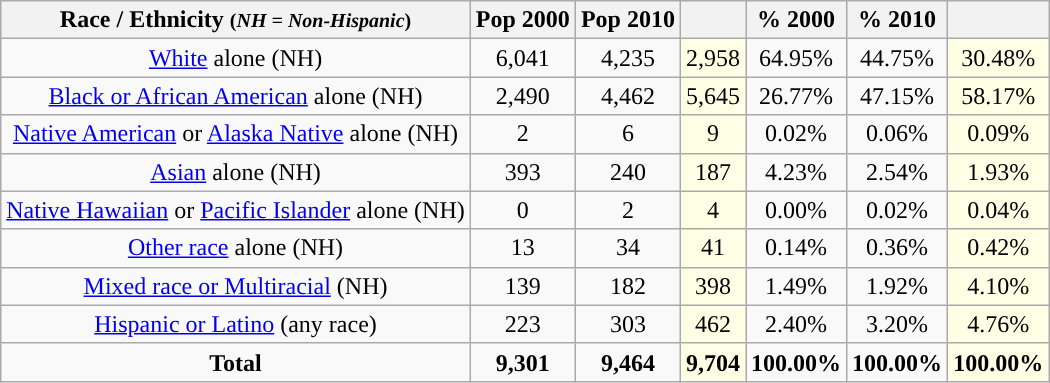<table class="wikitable" style="text-align:center;">
<tr>
<th>Race / Ethnicity <small>(<em>NH = Non-Hispanic</em>)</small></th>
<th>Pop 2000</th>
<th>Pop 2010</th>
<th></th>
<th>% 2000</th>
<th>% 2010</th>
<th></th>
</tr>
<tr>
<td><a href='#'>White</a> alone (NH)</td>
<td>6,041</td>
<td>4,235</td>
<td style='background: #ffffe6;'>2,958</td>
<td>64.95%</td>
<td>44.75%</td>
<td style='background: #ffffe6;'>30.48%</td>
</tr>
<tr>
<td><a href='#'>Black or African American</a> alone (NH)</td>
<td>2,490</td>
<td>4,462</td>
<td style='background: #ffffe6;'>5,645</td>
<td>26.77%</td>
<td>47.15%</td>
<td style='background: #ffffe6;'>58.17%</td>
</tr>
<tr>
<td><a href='#'>Native American</a> or <a href='#'>Alaska Native</a> alone (NH)</td>
<td>2</td>
<td>6</td>
<td style='background: #ffffe6;'>9</td>
<td>0.02%</td>
<td>0.06%</td>
<td style='background: #ffffe6;'>0.09%</td>
</tr>
<tr>
<td><a href='#'>Asian</a> alone (NH)</td>
<td>393</td>
<td>240</td>
<td style='background: #ffffe6;'>187</td>
<td>4.23%</td>
<td>2.54%</td>
<td style='background: #ffffe6;'>1.93%</td>
</tr>
<tr>
<td><a href='#'>Native Hawaiian</a> or <a href='#'>Pacific Islander</a> alone (NH)</td>
<td>0</td>
<td>2</td>
<td style='background: #ffffe6;'>4</td>
<td>0.00%</td>
<td>0.02%</td>
<td style='background: #ffffe6;'>0.04%</td>
</tr>
<tr>
<td><a href='#'>Other race</a> alone (NH)</td>
<td>13</td>
<td>34</td>
<td style='background: #ffffe6;'>41</td>
<td>0.14%</td>
<td>0.36%</td>
<td style='background: #ffffe6;'>0.42%</td>
</tr>
<tr>
<td><a href='#'>Mixed race or Multiracial</a> (NH)</td>
<td>139</td>
<td>182</td>
<td style='background: #ffffe6;'>398</td>
<td>1.49%</td>
<td>1.92%</td>
<td style='background: #ffffe6;'>4.10%</td>
</tr>
<tr>
<td><a href='#'>Hispanic or Latino</a> (any race)</td>
<td>223</td>
<td>303</td>
<td style='background: #ffffe6;'>462</td>
<td>2.40%</td>
<td>3.20%</td>
<td style='background: #ffffe6;'>4.76%</td>
</tr>
<tr>
<td><strong>Total</strong></td>
<td><strong>9,301</strong></td>
<td><strong>9,464</strong></td>
<td style='background: #ffffe6;'><strong>9,704</strong></td>
<td><strong>100.00%</strong></td>
<td><strong>100.00%</strong></td>
<td style='background: #ffffe6;'><strong>100.00%</strong></td>
</tr>
</table>
